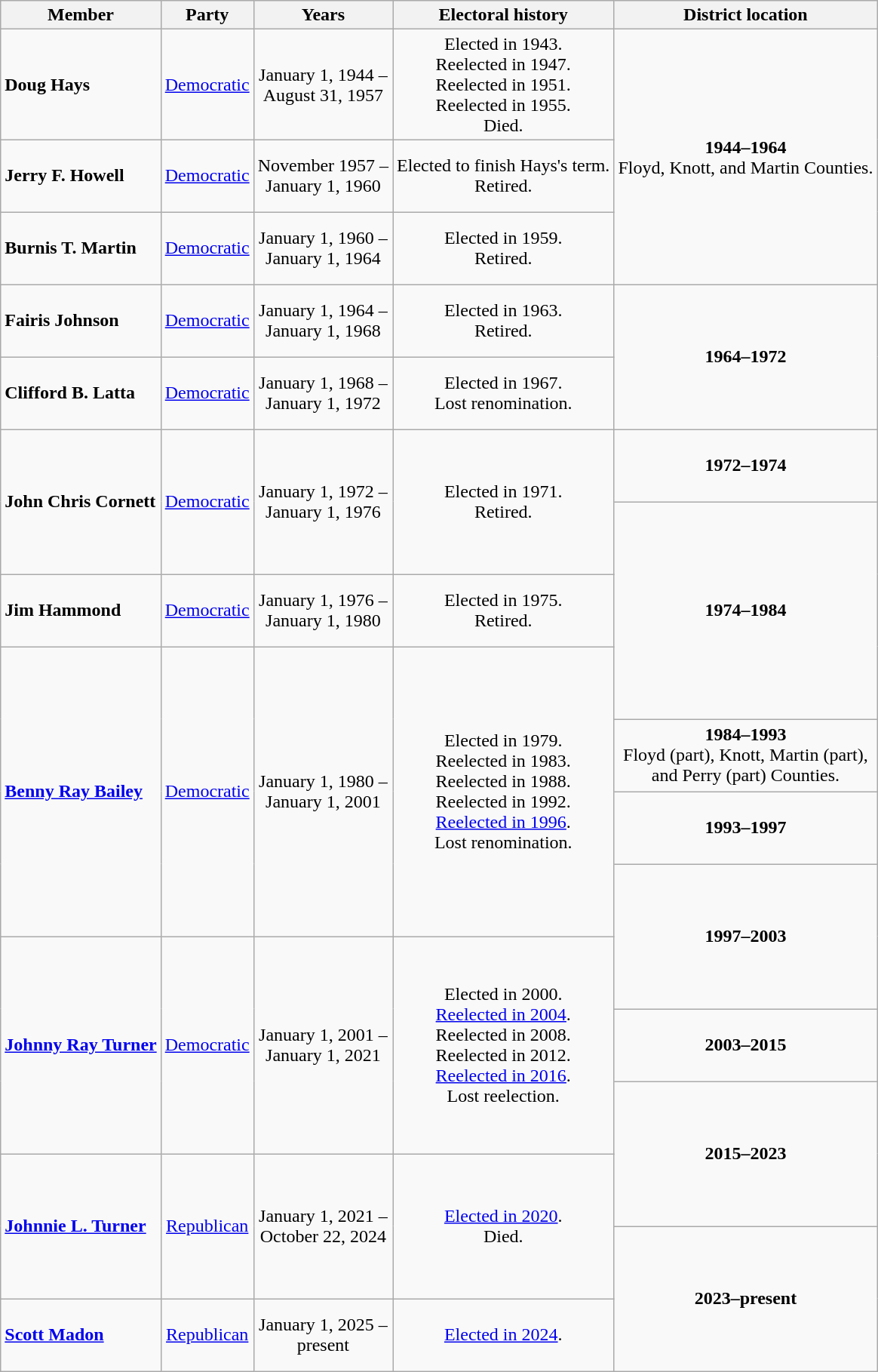<table class=wikitable style="text-align:center">
<tr>
<th>Member</th>
<th>Party</th>
<th>Years</th>
<th>Electoral history</th>
<th>District location</th>
</tr>
<tr style="height:4em">
<td align=left><strong>Doug Hays</strong><br></td>
<td><a href='#'>Democratic</a></td>
<td nowrap>January 1, 1944 –<br>August 31, 1957</td>
<td>Elected in 1943.<br>Reelected in 1947.<br>Reelected in 1951.<br>Reelected in 1955.<br>Died.</td>
<td rowspan=3><strong>1944–1964</strong><br>Floyd, Knott, and Martin Counties.</td>
</tr>
<tr style="height:4em">
<td align=left><strong>Jerry F. Howell</strong><br></td>
<td><a href='#'>Democratic</a></td>
<td nowrap>November 1957 –<br>January 1, 1960</td>
<td>Elected to finish Hays's term.<br>Retired.</td>
</tr>
<tr style="height:4em">
<td align=left><strong>Burnis T. Martin</strong><br></td>
<td><a href='#'>Democratic</a></td>
<td nowrap>January 1, 1960 –<br>January 1, 1964</td>
<td>Elected in 1959.<br>Retired.</td>
</tr>
<tr style="height:4em">
<td align=left><strong>Fairis Johnson</strong><br></td>
<td><a href='#'>Democratic</a></td>
<td nowrap>January 1, 1964 –<br>January 1, 1968</td>
<td>Elected in 1963.<br>Retired.</td>
<td rowspan=2><strong>1964–1972</strong><br></td>
</tr>
<tr style="height:4em">
<td align=left><strong>Clifford B. Latta</strong><br></td>
<td><a href='#'>Democratic</a></td>
<td nowrap>January 1, 1968 –<br>January 1, 1972</td>
<td>Elected in 1967.<br>Lost renomination.</td>
</tr>
<tr style="height:4em">
<td rowspan=2 align=left><strong>John Chris Cornett</strong><br></td>
<td rowspan=2 ><a href='#'>Democratic</a></td>
<td rowspan=2 nowrap>January 1, 1972 –<br>January 1, 1976</td>
<td rowspan=2>Elected in 1971.<br>Retired.</td>
<td><strong>1972–1974</strong><br></td>
</tr>
<tr style="height:4em">
<td rowspan=3><strong>1974–1984</strong><br></td>
</tr>
<tr style="height:4em">
<td align=left><strong>Jim Hammond</strong><br></td>
<td><a href='#'>Democratic</a></td>
<td nowrap>January 1, 1976 –<br>January 1, 1980</td>
<td>Elected in 1975.<br>Retired.</td>
</tr>
<tr style="height:4em">
<td rowspan=4 align=left><strong><a href='#'>Benny Ray Bailey</a></strong><br></td>
<td rowspan=4 ><a href='#'>Democratic</a></td>
<td rowspan=4 nowrap>January 1, 1980 –<br>January 1, 2001</td>
<td rowspan=4>Elected in 1979.<br>Reelected in 1983.<br>Reelected in 1988.<br>Reelected in 1992.<br><a href='#'>Reelected in 1996</a>.<br>Lost renomination.</td>
</tr>
<tr style="height:4em">
<td><strong>1984–1993</strong><br>Floyd (part), Knott, Martin (part),<br>and Perry (part) Counties.</td>
</tr>
<tr style="height:4em">
<td><strong>1993–1997</strong><br></td>
</tr>
<tr style="height:4em">
<td rowspan=2><strong>1997–2003</strong><br></td>
</tr>
<tr style="height:4em">
<td rowspan=3 align=left><strong><a href='#'>Johnny Ray Turner</a></strong><br></td>
<td rowspan=3 ><a href='#'>Democratic</a></td>
<td rowspan=3 nowrap>January 1, 2001 –<br>January 1, 2021</td>
<td rowspan=3>Elected in 2000.<br><a href='#'>Reelected in 2004</a>.<br>Reelected in 2008.<br>Reelected in 2012.<br><a href='#'>Reelected in 2016</a>.<br>Lost reelection.</td>
</tr>
<tr style="height:4em">
<td><strong>2003–2015</strong><br></td>
</tr>
<tr style="height:4em">
<td rowspan=2><strong>2015–2023</strong><br></td>
</tr>
<tr style="height:4em">
<td rowspan=2 align=left><strong><a href='#'>Johnnie L. Turner</a></strong><br></td>
<td rowspan=2 ><a href='#'>Republican</a></td>
<td rowspan=2 nowrap>January 1, 2021 –<br>October 22, 2024</td>
<td rowspan=2><a href='#'>Elected in 2020</a>.<br>Died.</td>
</tr>
<tr style="height:4em">
<td rowspan=2><strong>2023–present</strong><br></td>
</tr>
<tr style="height:4em">
<td align=left><strong><a href='#'>Scott Madon</a></strong><br></td>
<td><a href='#'>Republican</a></td>
<td nowrap>January 1, 2025 –<br>present</td>
<td><a href='#'>Elected in 2024</a>.</td>
</tr>
</table>
